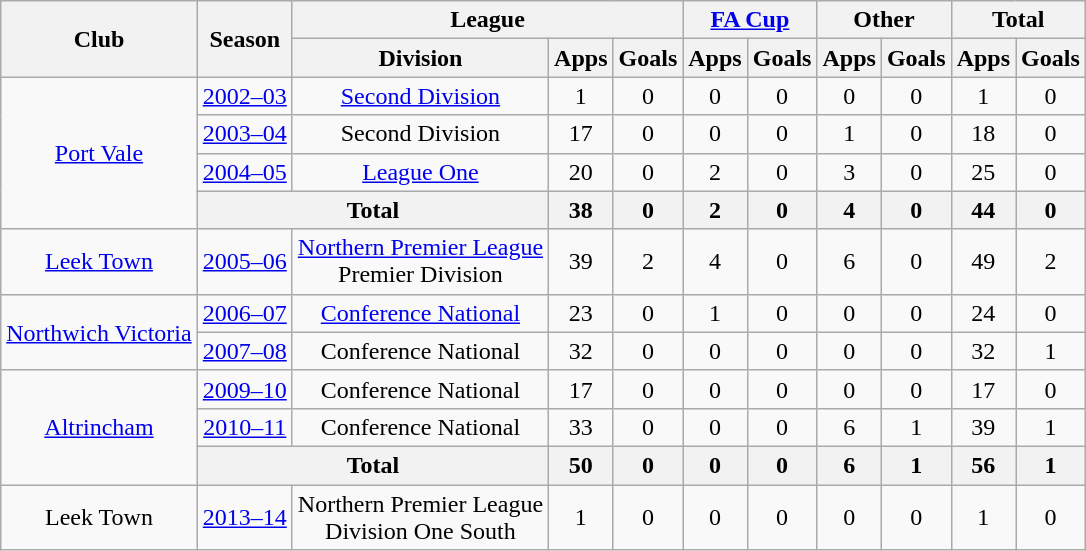<table class="wikitable" style="text-align:center">
<tr>
<th rowspan="2">Club</th>
<th rowspan="2">Season</th>
<th colspan="3">League</th>
<th colspan="2"><a href='#'>FA Cup</a></th>
<th colspan="2">Other</th>
<th colspan="2">Total</th>
</tr>
<tr>
<th>Division</th>
<th>Apps</th>
<th>Goals</th>
<th>Apps</th>
<th>Goals</th>
<th>Apps</th>
<th>Goals</th>
<th>Apps</th>
<th>Goals</th>
</tr>
<tr>
<td rowspan="4"><a href='#'>Port Vale</a></td>
<td><a href='#'>2002–03</a></td>
<td><a href='#'>Second Division</a></td>
<td>1</td>
<td>0</td>
<td>0</td>
<td>0</td>
<td>0</td>
<td>0</td>
<td>1</td>
<td>0</td>
</tr>
<tr>
<td><a href='#'>2003–04</a></td>
<td>Second Division</td>
<td>17</td>
<td>0</td>
<td>0</td>
<td>0</td>
<td>1</td>
<td>0</td>
<td>18</td>
<td>0</td>
</tr>
<tr>
<td><a href='#'>2004–05</a></td>
<td><a href='#'>League One</a></td>
<td>20</td>
<td>0</td>
<td>2</td>
<td>0</td>
<td>3</td>
<td>0</td>
<td>25</td>
<td>0</td>
</tr>
<tr>
<th colspan="2">Total</th>
<th>38</th>
<th>0</th>
<th>2</th>
<th>0</th>
<th>4</th>
<th>0</th>
<th>44</th>
<th>0</th>
</tr>
<tr>
<td><a href='#'>Leek Town</a></td>
<td><a href='#'>2005–06</a></td>
<td><a href='#'>Northern Premier League</a><br>Premier Division</td>
<td>39</td>
<td>2</td>
<td>4</td>
<td>0</td>
<td>6</td>
<td>0</td>
<td>49</td>
<td>2</td>
</tr>
<tr>
<td rowspan="2"><a href='#'>Northwich Victoria</a></td>
<td><a href='#'>2006–07</a></td>
<td><a href='#'>Conference National</a></td>
<td>23</td>
<td>0</td>
<td>1</td>
<td>0</td>
<td>0</td>
<td>0</td>
<td>24</td>
<td>0</td>
</tr>
<tr>
<td><a href='#'>2007–08</a></td>
<td>Conference National</td>
<td>32</td>
<td>0</td>
<td>0</td>
<td>0</td>
<td>0</td>
<td>0</td>
<td>32</td>
<td>1</td>
</tr>
<tr>
<td rowspan="3"><a href='#'>Altrincham</a></td>
<td><a href='#'>2009–10</a></td>
<td>Conference National</td>
<td>17</td>
<td>0</td>
<td>0</td>
<td>0</td>
<td>0</td>
<td>0</td>
<td>17</td>
<td>0</td>
</tr>
<tr>
<td><a href='#'>2010–11</a></td>
<td>Conference National</td>
<td>33</td>
<td>0</td>
<td>0</td>
<td>0</td>
<td>6</td>
<td>1</td>
<td>39</td>
<td>1</td>
</tr>
<tr>
<th colspan="2">Total</th>
<th>50</th>
<th>0</th>
<th>0</th>
<th>0</th>
<th>6</th>
<th>1</th>
<th>56</th>
<th>1</th>
</tr>
<tr>
<td>Leek Town</td>
<td><a href='#'>2013–14</a></td>
<td>Northern Premier League<br>Division One South</td>
<td>1</td>
<td>0</td>
<td>0</td>
<td>0</td>
<td>0</td>
<td>0</td>
<td>1</td>
<td>0</td>
</tr>
</table>
